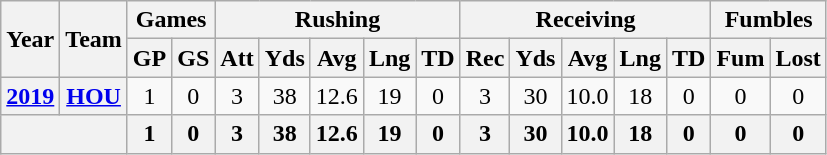<table class="wikitable" style="text-align:center;">
<tr>
<th rowspan="2">Year</th>
<th rowspan="2">Team</th>
<th colspan="2">Games</th>
<th colspan="5">Rushing</th>
<th colspan="5">Receiving</th>
<th colspan="2">Fumbles</th>
</tr>
<tr>
<th>GP</th>
<th>GS</th>
<th>Att</th>
<th>Yds</th>
<th>Avg</th>
<th>Lng</th>
<th>TD</th>
<th>Rec</th>
<th>Yds</th>
<th>Avg</th>
<th>Lng</th>
<th>TD</th>
<th>Fum</th>
<th>Lost</th>
</tr>
<tr>
<th><a href='#'>2019</a></th>
<th><a href='#'>HOU</a></th>
<td>1</td>
<td>0</td>
<td>3</td>
<td>38</td>
<td>12.6</td>
<td>19</td>
<td>0</td>
<td>3</td>
<td>30</td>
<td>10.0</td>
<td>18</td>
<td>0</td>
<td>0</td>
<td>0</td>
</tr>
<tr>
<th colspan="2"></th>
<th>1</th>
<th>0</th>
<th>3</th>
<th>38</th>
<th>12.6</th>
<th>19</th>
<th>0</th>
<th>3</th>
<th>30</th>
<th>10.0</th>
<th>18</th>
<th>0</th>
<th>0</th>
<th>0</th>
</tr>
</table>
